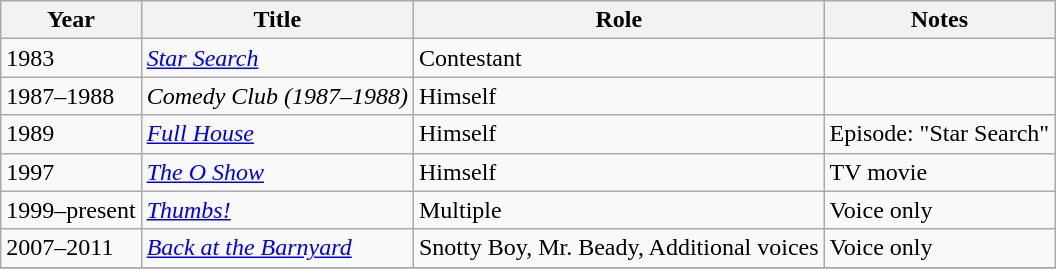<table class="wikitable">
<tr>
<th>Year</th>
<th>Title</th>
<th>Role</th>
<th>Notes</th>
</tr>
<tr>
<td>1983</td>
<td><em><a href='#'>Star Search</a></em></td>
<td>Contestant</td>
<td></td>
</tr>
<tr>
<td>1987–1988</td>
<td><em>Comedy Club (1987–1988)</em></td>
<td>Himself</td>
<td></td>
</tr>
<tr>
<td>1989</td>
<td><em><a href='#'>Full House</a></em></td>
<td>Himself</td>
<td>Episode: "Star Search"</td>
</tr>
<tr>
<td>1997</td>
<td><em><a href='#'>The O Show</a></em></td>
<td>Himself</td>
<td>TV movie</td>
</tr>
<tr>
<td>1999–present</td>
<td><em><a href='#'>Thumbs!</a></em></td>
<td>Multiple</td>
<td>Voice only</td>
</tr>
<tr>
<td>2007–2011</td>
<td><em><a href='#'>Back at the Barnyard</a></em></td>
<td>Snotty Boy, Mr. Beady, Additional voices</td>
<td>Voice only</td>
</tr>
<tr>
</tr>
</table>
